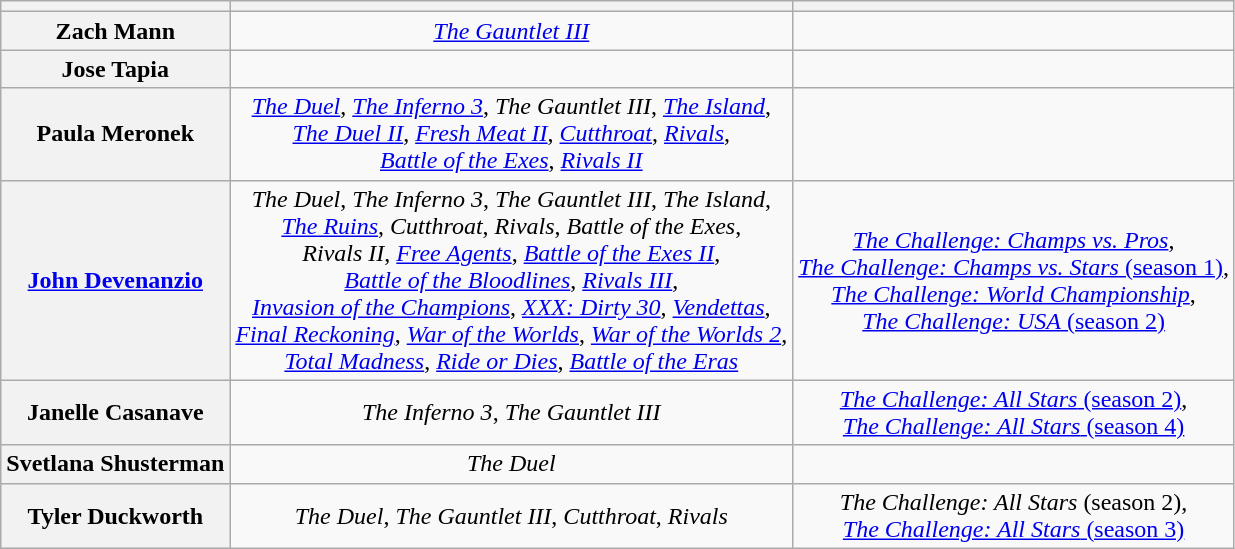<table class="wikitable sortable" style="text-align:center">
<tr>
<th scope="col"></th>
<th scope="col"></th>
<th scope="col"></th>
</tr>
<tr>
<th scope="row">Zach Mann</th>
<td><em><a href='#'>The Gauntlet III</a></em></td>
<td></td>
</tr>
<tr>
<th scope="row">Jose Tapia</th>
<td></td>
<td></td>
</tr>
<tr>
<th scope="row">Paula Meronek</th>
<td><em><a href='#'>The Duel</a></em>, <em><a href='#'>The Inferno 3</a></em>, <em>The Gauntlet III</em>, <em><a href='#'>The Island</a></em>,<br><em><a href='#'>The Duel II</a></em>, <em><a href='#'>Fresh Meat II</a></em>, <em><a href='#'>Cutthroat</a></em>, <em><a href='#'>Rivals</a></em>,<br><em><a href='#'>Battle of the Exes</a></em>, <em><a href='#'>Rivals II</a></em></td>
<td></td>
</tr>
<tr>
<th scope="row"><a href='#'>John Devenanzio</a></th>
<td><em>The Duel</em>, <em>The Inferno 3</em>, <em>The Gauntlet III</em>, <em>The Island</em>,<br><em><a href='#'>The Ruins</a></em>, <em>Cutthroat</em>, <em>Rivals</em>, <em>Battle of the Exes</em>,<br><em>Rivals II</em>, <em><a href='#'>Free Agents</a></em>, <em><a href='#'>Battle of the Exes II</a></em>,<br><em><a href='#'>Battle of the Bloodlines</a></em>, <em><a href='#'>Rivals III</a></em>,<br><em><a href='#'>Invasion of the Champions</a></em>, <em><a href='#'>XXX: Dirty 30</a></em>, <em><a href='#'>Vendettas</a></em>,<br><em><a href='#'>Final Reckoning</a></em>, <em><a href='#'>War of the Worlds</a></em>, <em><a href='#'>War of the Worlds 2</a></em>,<br><em><a href='#'>Total Madness</a></em>, <em><a href='#'>Ride or Dies</a></em>, <em><a href='#'>Battle of the Eras</a></em></td>
<td><em><a href='#'>The Challenge: Champs vs. Pros</a></em>,<br><a href='#'><em>The Challenge: Champs vs. Stars</em> (season 1)</a>,<br><em><a href='#'>The Challenge: World Championship</a></em>,<br><a href='#'><em>The Challenge: USA</em> (season 2)</a></td>
</tr>
<tr>
<th scope="row">Janelle Casanave</th>
<td><em>The Inferno 3</em>, <em>The Gauntlet III</em></td>
<td><a href='#'><em>The Challenge: All Stars</em> (season 2)</a>,<br><a href='#'><em>The Challenge: All Stars</em> (season 4)</a></td>
</tr>
<tr>
<th scope="row" nowrap>Svetlana Shusterman</th>
<td><em>The Duel</em></td>
<td></td>
</tr>
<tr>
<th scope="row">Tyler Duckworth</th>
<td><em>The Duel</em>, <em>The Gauntlet III</em>, <em>Cutthroat</em>, <em>Rivals</em></td>
<td><em>The Challenge: All Stars</em> (season 2),<br><a href='#'><em>The Challenge: All Stars</em> (season 3)</a></td>
</tr>
</table>
